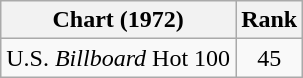<table class="wikitable">
<tr>
<th align="left">Chart (1972)</th>
<th style="text-align:center;">Rank</th>
</tr>
<tr>
<td>U.S. <em>Billboard</em> Hot 100</td>
<td style="text-align:center;">45</td>
</tr>
</table>
